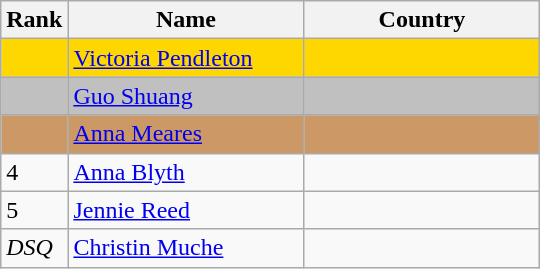<table class="wikitable">
<tr>
<th width=20>Rank</th>
<th width=150>Name</th>
<th width=150>Country</th>
</tr>
<tr bgcolor=gold>
<td></td>
<td><a href='#'>Victoria Pendleton</a></td>
<td></td>
</tr>
<tr bgcolor=silver>
<td></td>
<td><a href='#'>Guo Shuang</a></td>
<td></td>
</tr>
<tr bgcolor=cc9966>
<td></td>
<td><a href='#'>Anna Meares</a></td>
<td></td>
</tr>
<tr>
<td>4</td>
<td><a href='#'>Anna Blyth</a></td>
<td></td>
</tr>
<tr>
<td>5</td>
<td><a href='#'>Jennie Reed</a></td>
<td></td>
</tr>
<tr>
<td><em>DSQ</em></td>
<td><a href='#'>Christin Muche</a></td>
<td></td>
</tr>
</table>
